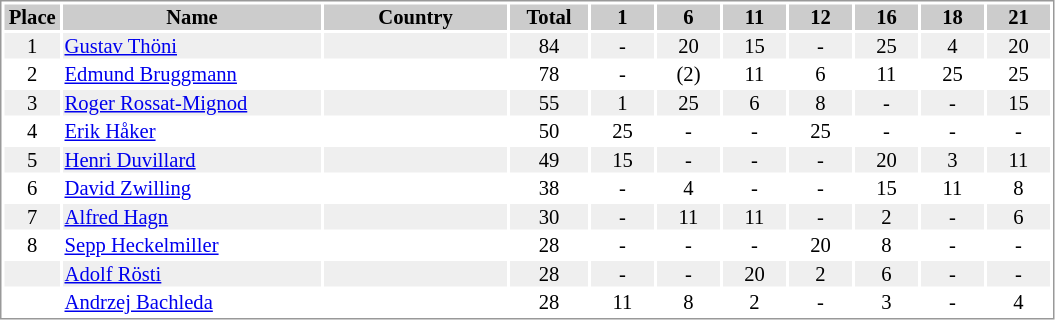<table border="0" style="border: 1px solid #999; background-color:#FFFFFF; text-align:center; font-size:86%; line-height:15px;">
<tr align="center" bgcolor="#CCCCCC">
<th width=35>Place</th>
<th width=170>Name</th>
<th width=120>Country</th>
<th width=50>Total</th>
<th width=40>1</th>
<th width=40>6</th>
<th width=40>11</th>
<th width=40>12</th>
<th width=40>16</th>
<th width=40>18</th>
<th width=40>21</th>
</tr>
<tr bgcolor="#EFEFEF">
<td>1</td>
<td align="left"><a href='#'>Gustav Thöni</a></td>
<td align="left"></td>
<td>84</td>
<td>-</td>
<td>20</td>
<td>15</td>
<td>-</td>
<td>25</td>
<td>4</td>
<td>20</td>
</tr>
<tr>
<td>2</td>
<td align="left"><a href='#'>Edmund Bruggmann</a></td>
<td align="left"></td>
<td>78</td>
<td>-</td>
<td>(2)</td>
<td>11</td>
<td>6</td>
<td>11</td>
<td>25</td>
<td>25</td>
</tr>
<tr bgcolor="#EFEFEF">
<td>3</td>
<td align="left"><a href='#'>Roger Rossat-Mignod</a></td>
<td align="left"></td>
<td>55</td>
<td>1</td>
<td>25</td>
<td>6</td>
<td>8</td>
<td>-</td>
<td>-</td>
<td>15</td>
</tr>
<tr>
<td>4</td>
<td align="left"><a href='#'>Erik Håker</a></td>
<td align="left"></td>
<td>50</td>
<td>25</td>
<td>-</td>
<td>-</td>
<td>25</td>
<td>-</td>
<td>-</td>
<td>-</td>
</tr>
<tr bgcolor="#EFEFEF">
<td>5</td>
<td align="left"><a href='#'>Henri Duvillard</a></td>
<td align="left"></td>
<td>49</td>
<td>15</td>
<td>-</td>
<td>-</td>
<td>-</td>
<td>20</td>
<td>3</td>
<td>11</td>
</tr>
<tr>
<td>6</td>
<td align="left"><a href='#'>David Zwilling</a></td>
<td align="left"></td>
<td>38</td>
<td>-</td>
<td>4</td>
<td>-</td>
<td>-</td>
<td>15</td>
<td>11</td>
<td>8</td>
</tr>
<tr bgcolor="#EFEFEF">
<td>7</td>
<td align="left"><a href='#'>Alfred Hagn</a></td>
<td align="left"></td>
<td>30</td>
<td>-</td>
<td>11</td>
<td>11</td>
<td>-</td>
<td>2</td>
<td>-</td>
<td>6</td>
</tr>
<tr>
<td>8</td>
<td align="left"><a href='#'>Sepp Heckelmiller</a></td>
<td align="left"></td>
<td>28</td>
<td>-</td>
<td>-</td>
<td>-</td>
<td>20</td>
<td>8</td>
<td>-</td>
<td>-</td>
</tr>
<tr bgcolor="#EFEFEF">
<td></td>
<td align="left"><a href='#'>Adolf Rösti</a></td>
<td align="left"></td>
<td>28</td>
<td>-</td>
<td>-</td>
<td>20</td>
<td>2</td>
<td>6</td>
<td>-</td>
<td>-</td>
</tr>
<tr>
<td></td>
<td align="left"><a href='#'>Andrzej Bachleda</a></td>
<td align="left"></td>
<td>28</td>
<td>11</td>
<td>8</td>
<td>2</td>
<td>-</td>
<td>3</td>
<td>-</td>
<td>4</td>
</tr>
</table>
